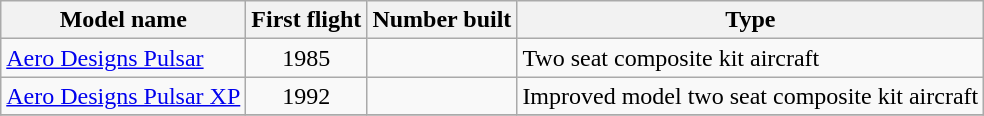<table class="wikitable sortable" align=center>
<tr>
<th>Model name</th>
<th>First flight</th>
<th>Number built</th>
<th>Type</th>
</tr>
<tr>
<td align=left><a href='#'>Aero Designs Pulsar</a></td>
<td align=center>1985</td>
<td align=center></td>
<td align=left>Two seat composite kit aircraft</td>
</tr>
<tr>
<td align=left><a href='#'>Aero Designs Pulsar XP</a></td>
<td align=center>1992</td>
<td align=center></td>
<td align=left>Improved model two seat composite kit aircraft</td>
</tr>
<tr>
</tr>
</table>
